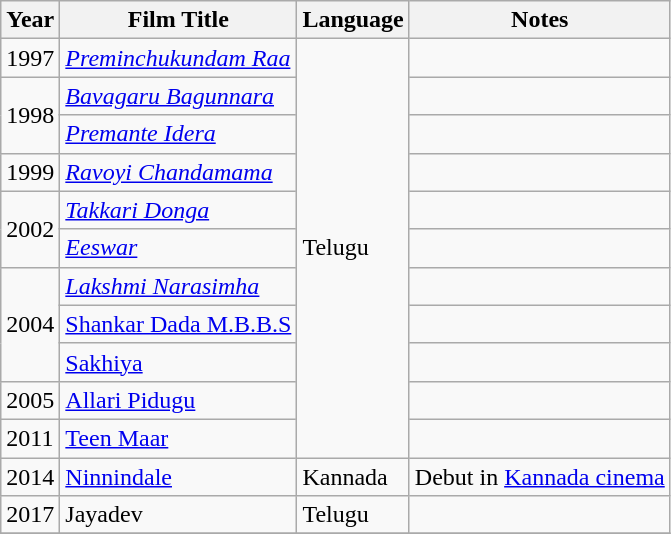<table class="wikitable sortable">
<tr>
<th>Year</th>
<th>Film Title</th>
<th>Language</th>
<th>Notes</th>
</tr>
<tr>
<td>1997</td>
<td><em><a href='#'>Preminchukundam Raa</a></em></td>
<td rowspan="11">Telugu</td>
<td></td>
</tr>
<tr>
<td rowspan="2">1998</td>
<td><em><a href='#'>Bavagaru Bagunnara</a></em></td>
<td></td>
</tr>
<tr>
<td><em><a href='#'>Premante Idera</a></em></td>
<td></td>
</tr>
<tr>
<td>1999</td>
<td><em><a href='#'>Ravoyi Chandamama</a></em></td>
<td></td>
</tr>
<tr>
<td rowspan="2">2002</td>
<td><em><a href='#'>Takkari Donga</a></em></td>
<td></td>
</tr>
<tr>
<td><em><a href='#'>Eeswar</a></em></td>
<td></td>
</tr>
<tr>
<td rowspan="3">2004</td>
<td><em><a href='#'>Lakshmi Narasimha</a></em></td>
<td><em></td>
</tr>
<tr>
<td></em><a href='#'>Shankar Dada M.B.B.S</a><em></td>
<td></td>
</tr>
<tr>
<td></em><a href='#'>Sakhiya</a><em></td>
<td></td>
</tr>
<tr>
<td>2005</td>
<td></em><a href='#'>Allari Pidugu</a><em></td>
<td></td>
</tr>
<tr>
<td>2011</td>
<td></em><a href='#'>Teen Maar</a><em></td>
<td></td>
</tr>
<tr>
<td>2014</td>
<td></em><a href='#'>Ninnindale</a><em></td>
<td>Kannada</td>
<td>Debut in <a href='#'>Kannada cinema</a></td>
</tr>
<tr>
<td>2017</td>
<td></em>Jayadev<em></td>
<td>Telugu</td>
<td></td>
</tr>
<tr>
</tr>
</table>
